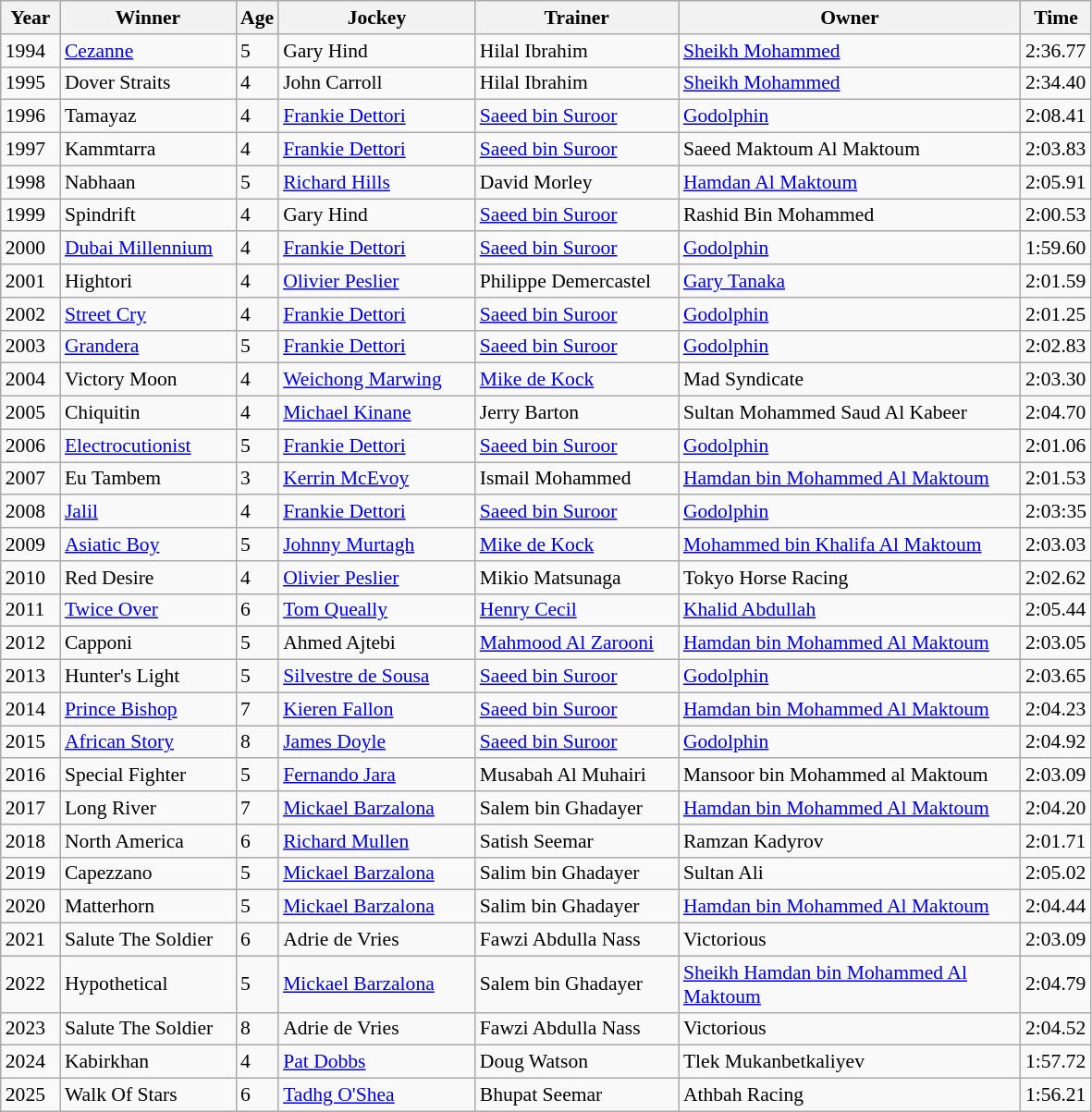<table class="wikitable sortable" style="font-size:90%">
<tr>
<th style="width:36px">Year<br></th>
<th style="width:120px">Winner<br></th>
<th>Age<br></th>
<th style="width:135px">Jockey<br></th>
<th style="width:140px">Trainer<br></th>
<th style="width:240px">Owner<br></th>
<th>Time<br></th>
</tr>
<tr>
<td>1994</td>
<td><a href='#'>Cezanne</a></td>
<td>5</td>
<td>Gary Hind</td>
<td>Hilal Ibrahim</td>
<td><a href='#'>Sheikh Mohammed</a></td>
<td>2:36.77</td>
</tr>
<tr>
<td>1995</td>
<td>Dover Straits</td>
<td>4</td>
<td>John Carroll</td>
<td>Hilal Ibrahim</td>
<td><a href='#'>Sheikh Mohammed</a></td>
<td>2:34.40</td>
</tr>
<tr>
<td>1996</td>
<td>Tamayaz</td>
<td>4</td>
<td><a href='#'>Frankie Dettori</a></td>
<td><a href='#'>Saeed bin Suroor</a></td>
<td><a href='#'>Godolphin</a></td>
<td>2:08.41</td>
</tr>
<tr>
<td>1997</td>
<td>Kammtarra</td>
<td>4</td>
<td><a href='#'>Frankie Dettori</a></td>
<td><a href='#'>Saeed bin Suroor</a></td>
<td>Saeed Maktoum Al Maktoum</td>
<td>2:03.83</td>
</tr>
<tr>
<td>1998</td>
<td>Nabhaan</td>
<td>5</td>
<td><a href='#'>Richard Hills</a></td>
<td>David Morley</td>
<td><a href='#'>Hamdan Al Maktoum</a></td>
<td>2:05.91</td>
</tr>
<tr>
<td>1999</td>
<td>Spindrift</td>
<td>4</td>
<td>Gary Hind</td>
<td><a href='#'>Saeed bin Suroor</a></td>
<td>Rashid Bin Mohammed</td>
<td>2:00.53</td>
</tr>
<tr>
<td>2000</td>
<td><a href='#'>Dubai Millennium</a></td>
<td>4</td>
<td><a href='#'>Frankie Dettori</a></td>
<td><a href='#'>Saeed bin Suroor</a></td>
<td><a href='#'>Godolphin</a></td>
<td>1:59.60</td>
</tr>
<tr>
<td>2001</td>
<td>Hightori</td>
<td>4</td>
<td><a href='#'>Olivier Peslier</a></td>
<td>Philippe Demercastel</td>
<td><a href='#'>Gary Tanaka</a></td>
<td>2:01.59</td>
</tr>
<tr>
<td>2002</td>
<td><a href='#'>Street Cry</a></td>
<td>4</td>
<td><a href='#'>Frankie Dettori</a></td>
<td><a href='#'>Saeed bin Suroor</a></td>
<td><a href='#'>Godolphin</a></td>
<td>2:01.25</td>
</tr>
<tr>
<td>2003</td>
<td><a href='#'>Grandera</a></td>
<td>5</td>
<td><a href='#'>Frankie Dettori</a></td>
<td><a href='#'>Saeed bin Suroor</a></td>
<td><a href='#'>Godolphin</a></td>
<td>2:02.83</td>
</tr>
<tr>
<td>2004</td>
<td>Victory Moon</td>
<td>4</td>
<td><a href='#'>Weichong Marwing</a></td>
<td><a href='#'>Mike de Kock</a></td>
<td>Mad Syndicate</td>
<td>2:03.30</td>
</tr>
<tr>
<td>2005</td>
<td>Chiquitin</td>
<td>4</td>
<td><a href='#'>Michael Kinane</a></td>
<td>Jerry Barton</td>
<td>Sultan Mohammed Saud Al Kabeer</td>
<td>2:04.70</td>
</tr>
<tr>
<td>2006</td>
<td><a href='#'>Electrocutionist</a></td>
<td>5</td>
<td><a href='#'>Frankie Dettori</a></td>
<td><a href='#'>Saeed bin Suroor</a></td>
<td><a href='#'>Godolphin</a></td>
<td>2:01.06</td>
</tr>
<tr>
<td>2007</td>
<td>Eu Tambem</td>
<td>3</td>
<td><a href='#'>Kerrin McEvoy</a></td>
<td>Ismail Mohammed</td>
<td><a href='#'>Hamdan bin Mohammed Al Maktoum</a></td>
<td>2:01.53</td>
</tr>
<tr>
<td>2008</td>
<td><a href='#'>Jalil</a></td>
<td>4</td>
<td><a href='#'>Frankie Dettori</a></td>
<td><a href='#'>Saeed bin Suroor</a></td>
<td><a href='#'>Godolphin</a></td>
<td>2:03:35</td>
</tr>
<tr>
<td>2009</td>
<td><a href='#'>Asiatic Boy</a></td>
<td>5</td>
<td><a href='#'>Johnny Murtagh</a></td>
<td><a href='#'>Mike de Kock</a></td>
<td><a href='#'>Mohammed bin Khalifa Al Maktoum</a></td>
<td>2:03.03</td>
</tr>
<tr>
<td>2010</td>
<td>Red Desire</td>
<td>4</td>
<td><a href='#'>Olivier Peslier</a></td>
<td>Mikio Matsunaga</td>
<td>Tokyo Horse Racing</td>
<td>2:02.62</td>
</tr>
<tr>
<td>2011</td>
<td><a href='#'>Twice Over</a></td>
<td>6</td>
<td><a href='#'>Tom Queally</a></td>
<td><a href='#'>Henry Cecil</a></td>
<td><a href='#'>Khalid Abdullah</a></td>
<td>2:05.44</td>
</tr>
<tr>
<td>2012</td>
<td>Capponi</td>
<td>5</td>
<td>Ahmed Ajtebi</td>
<td><a href='#'>Mahmood Al Zarooni</a></td>
<td><a href='#'>Hamdan bin Mohammed Al Maktoum</a></td>
<td>2:03.05</td>
</tr>
<tr>
<td>2013</td>
<td>Hunter's Light</td>
<td>5</td>
<td><a href='#'>Silvestre de Sousa</a></td>
<td><a href='#'>Saeed bin Suroor</a></td>
<td><a href='#'>Godolphin</a></td>
<td>2:03.65</td>
</tr>
<tr>
<td>2014</td>
<td><a href='#'>Prince Bishop</a></td>
<td>7</td>
<td><a href='#'>Kieren Fallon</a></td>
<td><a href='#'>Saeed bin Suroor</a></td>
<td><a href='#'>Hamdan bin Mohammed Al Maktoum</a></td>
<td>2:04.23</td>
</tr>
<tr>
<td>2015</td>
<td><a href='#'>African Story</a></td>
<td>8</td>
<td><a href='#'>James Doyle</a></td>
<td><a href='#'>Saeed bin Suroor</a></td>
<td><a href='#'>Godolphin</a></td>
<td>2:04.92</td>
</tr>
<tr>
<td>2016</td>
<td>Special Fighter</td>
<td>5</td>
<td><a href='#'>Fernando Jara</a></td>
<td>Musabah Al Muhairi</td>
<td>Mansoor bin Mohammed al Maktoum</td>
<td>2:03.09</td>
</tr>
<tr>
<td>2017</td>
<td>Long River</td>
<td>7</td>
<td><a href='#'>Mickael Barzalona </a></td>
<td>Salem bin Ghadayer</td>
<td><a href='#'>Hamdan bin Mohammed Al Maktoum</a></td>
<td>2:04.20</td>
</tr>
<tr>
<td>2018</td>
<td>North America</td>
<td>6</td>
<td><a href='#'>Richard Mullen</a></td>
<td>Satish Seemar</td>
<td>Ramzan Kadyrov</td>
<td>2:01.71</td>
</tr>
<tr>
<td>2019</td>
<td>Capezzano</td>
<td>5</td>
<td><a href='#'>Mickael Barzalona</a></td>
<td>Salim bin Ghadayer</td>
<td>Sultan Ali</td>
<td>2:05.02</td>
</tr>
<tr>
<td>2020</td>
<td>Matterhorn</td>
<td>5</td>
<td><a href='#'>Mickael Barzalona</a></td>
<td>Salim bin Ghadayer</td>
<td><a href='#'>Hamdan bin Mohammed Al Maktoum</a></td>
<td>2:04.44</td>
</tr>
<tr>
<td>2021</td>
<td>Salute The Soldier</td>
<td>6</td>
<td>Adrie de Vries</td>
<td>Fawzi Abdulla Nass</td>
<td>Victorious</td>
<td>2:03.09</td>
</tr>
<tr>
<td>2022</td>
<td>Hypothetical</td>
<td>5</td>
<td><a href='#'>Mickael Barzalona</a></td>
<td>Salem bin Ghadayer</td>
<td><a href='#'>Sheikh Hamdan bin Mohammed Al Maktoum</a></td>
<td>2:04.79</td>
</tr>
<tr>
<td>2023</td>
<td>Salute The Soldier</td>
<td>8</td>
<td>Adrie de Vries</td>
<td>Fawzi Abdulla Nass</td>
<td>Victorious</td>
<td>2:04.52</td>
</tr>
<tr>
<td>2024</td>
<td>Kabirkhan</td>
<td>4</td>
<td><a href='#'>Pat Dobbs</a></td>
<td>Doug Watson</td>
<td>Tlek Mukanbetkaliyev</td>
<td>1:57.72</td>
</tr>
<tr>
<td>2025</td>
<td>Walk Of Stars</td>
<td>6</td>
<td><a href='#'>Tadhg O'Shea</a></td>
<td>Bhupat Seemar</td>
<td>Athbah Racing</td>
<td>1:56.21</td>
</tr>
</table>
